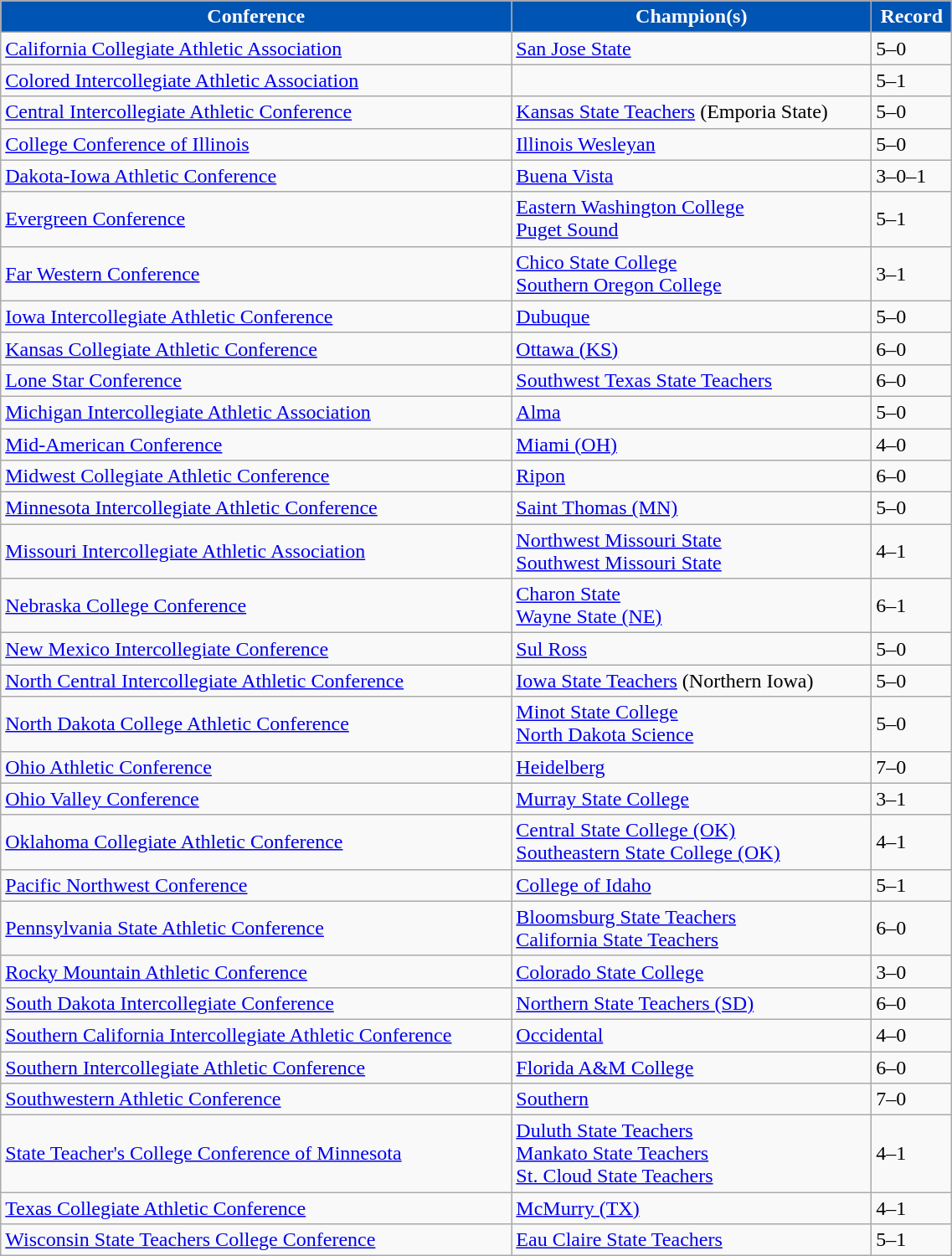<table class="wikitable" width="60%">
<tr>
<th style="background:#0054B3; color:#FFFFFF;">Conference</th>
<th style="background:#0054B3; color:#FFFFFF;">Champion(s)</th>
<th style="background:#0054B3; color:#FFFFFF;">Record</th>
</tr>
<tr align="left">
<td><a href='#'>California Collegiate Athletic Association</a></td>
<td><a href='#'>San Jose State</a></td>
<td>5–0</td>
</tr>
<tr align="left"">
<td><a href='#'>Colored Intercollegiate Athletic Association</a></td>
<td></td>
<td>5–1</td>
</tr>
<tr align="left">
<td><a href='#'>Central Intercollegiate Athletic Conference</a></td>
<td><a href='#'>Kansas State Teachers</a> (Emporia State)</td>
<td>5–0</td>
</tr>
<tr align="left">
<td><a href='#'>College Conference of Illinois</a></td>
<td><a href='#'>Illinois Wesleyan</a></td>
<td>5–0</td>
</tr>
<tr align="left">
<td><a href='#'>Dakota-Iowa Athletic Conference</a></td>
<td><a href='#'>Buena Vista</a></td>
<td>3–0–1</td>
</tr>
<tr align="left">
<td><a href='#'>Evergreen Conference</a></td>
<td><a href='#'>Eastern Washington College</a><br><a href='#'>Puget Sound</a></td>
<td>5–1</td>
</tr>
<tr align="left">
<td><a href='#'>Far Western Conference</a></td>
<td><a href='#'>Chico State College</a><br><a href='#'>Southern Oregon College</a></td>
<td>3–1</td>
</tr>
<tr align="left">
<td><a href='#'>Iowa Intercollegiate Athletic Conference</a></td>
<td><a href='#'>Dubuque</a></td>
<td>5–0</td>
</tr>
<tr align="left">
<td><a href='#'>Kansas Collegiate Athletic Conference</a></td>
<td><a href='#'>Ottawa (KS)</a></td>
<td>6–0</td>
</tr>
<tr align="left">
<td><a href='#'>Lone Star Conference</a></td>
<td><a href='#'>Southwest Texas State Teachers</a></td>
<td>6–0</td>
</tr>
<tr align="left">
<td><a href='#'>Michigan Intercollegiate Athletic Association</a></td>
<td><a href='#'>Alma</a></td>
<td>5–0</td>
</tr>
<tr align="left"">
<td><a href='#'>Mid-American Conference</a></td>
<td><a href='#'>Miami (OH)</a></td>
<td>4–0</td>
</tr>
<tr align="left">
<td><a href='#'>Midwest Collegiate Athletic Conference</a></td>
<td><a href='#'>Ripon</a></td>
<td>6–0</td>
</tr>
<tr align="left">
<td><a href='#'>Minnesota Intercollegiate Athletic Conference</a></td>
<td><a href='#'>Saint Thomas (MN)</a></td>
<td>5–0</td>
</tr>
<tr align="left">
<td><a href='#'>Missouri Intercollegiate Athletic Association</a></td>
<td><a href='#'>Northwest Missouri State</a><br><a href='#'>Southwest Missouri State</a></td>
<td>4–1</td>
</tr>
<tr align="left">
<td><a href='#'>Nebraska College Conference</a></td>
<td><a href='#'>Charon State</a><br><a href='#'>Wayne State (NE)</a></td>
<td>6–1</td>
</tr>
<tr align="left">
<td><a href='#'>New Mexico Intercollegiate Conference</a></td>
<td><a href='#'>Sul Ross</a></td>
<td>5–0</td>
</tr>
<tr align="left">
<td><a href='#'>North Central Intercollegiate Athletic Conference</a></td>
<td><a href='#'>Iowa State Teachers</a> (Northern Iowa)</td>
<td>5–0</td>
</tr>
<tr align="left">
<td><a href='#'>North Dakota College Athletic Conference</a></td>
<td><a href='#'>Minot State College</a><br><a href='#'>North Dakota Science</a></td>
<td>5–0</td>
</tr>
<tr align="left">
<td><a href='#'>Ohio Athletic Conference</a></td>
<td><a href='#'>Heidelberg</a></td>
<td>7–0</td>
</tr>
<tr align="left">
<td><a href='#'>Ohio Valley Conference</a></td>
<td><a href='#'>Murray State College</a></td>
<td>3–1</td>
</tr>
<tr align="left">
<td><a href='#'>Oklahoma Collegiate Athletic Conference</a></td>
<td><a href='#'>Central State College (OK)</a><br><a href='#'>Southeastern State College (OK)</a></td>
<td>4–1</td>
</tr>
<tr align="left">
<td><a href='#'>Pacific Northwest Conference</a></td>
<td><a href='#'>College of Idaho</a></td>
<td>5–1</td>
</tr>
<tr align="left">
<td><a href='#'>Pennsylvania State Athletic Conference</a></td>
<td><a href='#'>Bloomsburg State Teachers</a><br><a href='#'>California State Teachers</a></td>
<td>6–0</td>
</tr>
<tr align="left">
<td><a href='#'>Rocky Mountain Athletic Conference</a></td>
<td><a href='#'>Colorado State College</a></td>
<td>3–0</td>
</tr>
<tr align="left">
<td><a href='#'>South Dakota Intercollegiate Conference</a></td>
<td><a href='#'>Northern State Teachers (SD)</a></td>
<td>6–0</td>
</tr>
<tr align="left">
<td><a href='#'>Southern California Intercollegiate Athletic Conference</a></td>
<td><a href='#'>Occidental</a></td>
<td>4–0</td>
</tr>
<tr align="left">
<td><a href='#'>Southern Intercollegiate Athletic Conference</a></td>
<td><a href='#'>Florida A&M College</a></td>
<td>6–0</td>
</tr>
<tr align="left">
<td><a href='#'>Southwestern Athletic Conference</a></td>
<td><a href='#'>Southern</a></td>
<td>7–0</td>
</tr>
<tr align="left">
<td><a href='#'>State Teacher's College Conference of Minnesota</a></td>
<td><a href='#'>Duluth State Teachers</a><br><a href='#'>Mankato State Teachers</a><br><a href='#'>St. Cloud State Teachers</a></td>
<td>4–1</td>
</tr>
<tr align="left">
<td><a href='#'>Texas Collegiate Athletic Conference</a></td>
<td><a href='#'>McMurry (TX)</a></td>
<td>4–1</td>
</tr>
<tr align="left">
<td><a href='#'>Wisconsin State Teachers College Conference</a></td>
<td><a href='#'>Eau Claire State Teachers</a></td>
<td>5–1</td>
</tr>
</table>
